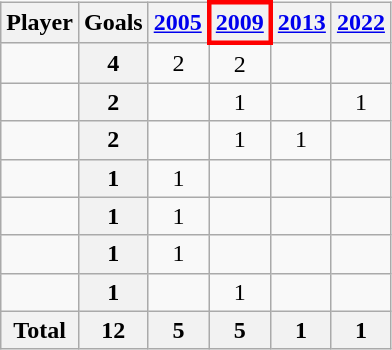<table class="wikitable sortable" style="text-align:center;">
<tr>
<th>Player</th>
<th>Goals</th>
<th><a href='#'>2005</a></th>
<th style="border:3px solid red"><a href='#'>2009</a></th>
<th><a href='#'>2013</a></th>
<th><a href='#'>2022</a></th>
</tr>
<tr>
<td align="left"></td>
<th>4</th>
<td>2</td>
<td>2</td>
<td></td>
<td></td>
</tr>
<tr>
<td align="left"></td>
<th>2</th>
<td></td>
<td>1</td>
<td></td>
<td>1</td>
</tr>
<tr>
<td align="left"></td>
<th>2</th>
<td></td>
<td>1</td>
<td>1</td>
<td></td>
</tr>
<tr>
<td align="left"></td>
<th>1</th>
<td>1</td>
<td></td>
<td></td>
<td></td>
</tr>
<tr>
<td align="left"></td>
<th>1</th>
<td>1</td>
<td></td>
<td></td>
<td></td>
</tr>
<tr>
<td align="left"></td>
<th>1</th>
<td>1</td>
<td></td>
<td></td>
<td></td>
</tr>
<tr>
<td align="left"></td>
<th>1</th>
<td></td>
<td>1</td>
<td></td>
<td></td>
</tr>
<tr class="sortbottom">
<th>Total</th>
<th>12</th>
<th>5</th>
<th>5</th>
<th>1</th>
<th>1</th>
</tr>
</table>
